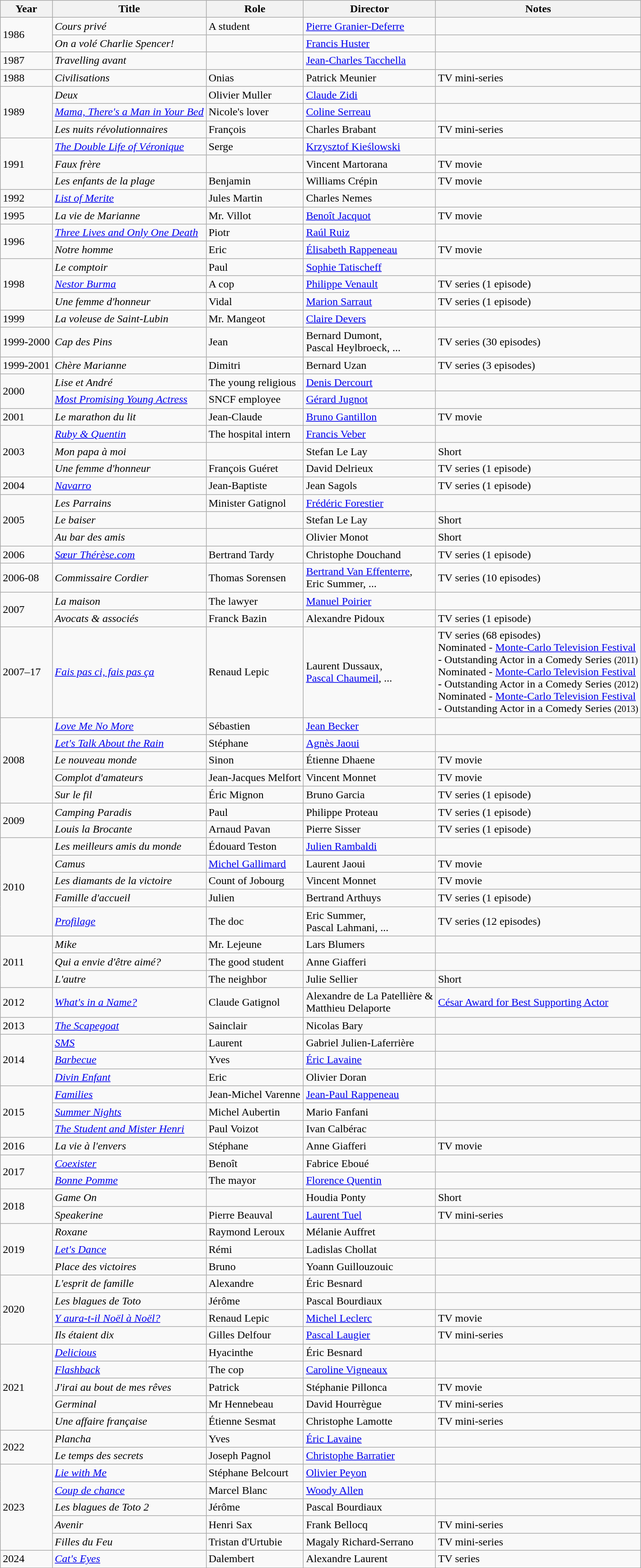<table class="wikitable sortable">
<tr>
<th>Year</th>
<th>Title</th>
<th>Role</th>
<th>Director</th>
<th class="unsortable">Notes</th>
</tr>
<tr>
<td rowspan=2>1986</td>
<td><em>Cours privé</em></td>
<td>A student</td>
<td><a href='#'>Pierre Granier-Deferre</a></td>
<td></td>
</tr>
<tr>
<td><em>On a volé Charlie Spencer!</em></td>
<td></td>
<td><a href='#'>Francis Huster</a></td>
<td></td>
</tr>
<tr>
<td>1987</td>
<td><em>Travelling avant</em></td>
<td></td>
<td><a href='#'>Jean-Charles Tacchella</a></td>
<td></td>
</tr>
<tr>
<td>1988</td>
<td><em>Civilisations</em></td>
<td>Onias</td>
<td>Patrick Meunier</td>
<td>TV mini-series</td>
</tr>
<tr>
<td rowspan=3>1989</td>
<td><em>Deux</em></td>
<td>Olivier Muller</td>
<td><a href='#'>Claude Zidi</a></td>
<td></td>
</tr>
<tr>
<td><em><a href='#'>Mama, There's a Man in Your Bed</a></em></td>
<td>Nicole's lover</td>
<td><a href='#'>Coline Serreau</a></td>
<td></td>
</tr>
<tr>
<td><em>Les nuits révolutionnaires</em></td>
<td>François</td>
<td>Charles Brabant</td>
<td>TV mini-series</td>
</tr>
<tr>
<td rowspan=3>1991</td>
<td><em><a href='#'>The Double Life of Véronique</a></em></td>
<td>Serge</td>
<td><a href='#'>Krzysztof Kieślowski</a></td>
<td></td>
</tr>
<tr>
<td><em>Faux frère</em></td>
<td></td>
<td>Vincent Martorana</td>
<td>TV movie</td>
</tr>
<tr>
<td><em>Les enfants de la plage</em></td>
<td>Benjamin</td>
<td>Williams Crépin</td>
<td>TV movie</td>
</tr>
<tr>
<td>1992</td>
<td><em><a href='#'>List of Merite</a></em></td>
<td>Jules Martin</td>
<td>Charles Nemes</td>
<td></td>
</tr>
<tr>
<td>1995</td>
<td><em>La vie de Marianne</em></td>
<td>Mr. Villot</td>
<td><a href='#'>Benoît Jacquot</a></td>
<td>TV movie</td>
</tr>
<tr>
<td rowspan=2>1996</td>
<td><em><a href='#'>Three Lives and Only One Death</a></em></td>
<td>Piotr</td>
<td><a href='#'>Raúl Ruiz</a></td>
<td></td>
</tr>
<tr>
<td><em>Notre homme</em></td>
<td>Eric</td>
<td><a href='#'>Élisabeth Rappeneau</a></td>
<td>TV movie</td>
</tr>
<tr>
<td rowspan=3>1998</td>
<td><em>Le comptoir</em></td>
<td>Paul</td>
<td><a href='#'>Sophie Tatischeff</a></td>
<td></td>
</tr>
<tr>
<td><em><a href='#'>Nestor Burma</a></em></td>
<td>A cop</td>
<td><a href='#'>Philippe Venault</a></td>
<td>TV series (1 episode)</td>
</tr>
<tr>
<td><em>Une femme d'honneur</em></td>
<td>Vidal</td>
<td><a href='#'>Marion Sarraut</a></td>
<td>TV series (1 episode)</td>
</tr>
<tr>
<td>1999</td>
<td><em>La voleuse de Saint-Lubin</em></td>
<td>Mr. Mangeot</td>
<td><a href='#'>Claire Devers</a></td>
<td></td>
</tr>
<tr>
<td>1999-2000</td>
<td><em>Cap des Pins</em></td>
<td>Jean</td>
<td>Bernard Dumont, <br>Pascal Heylbroeck, ...</td>
<td>TV series (30 episodes)</td>
</tr>
<tr>
<td>1999-2001</td>
<td><em>Chère Marianne</em></td>
<td>Dimitri</td>
<td>Bernard Uzan</td>
<td>TV series (3 episodes)</td>
</tr>
<tr>
<td rowspan=2>2000</td>
<td><em>Lise et André</em></td>
<td>The young religious</td>
<td><a href='#'>Denis Dercourt</a></td>
<td></td>
</tr>
<tr>
<td><em><a href='#'>Most Promising Young Actress</a></em></td>
<td>SNCF employee</td>
<td><a href='#'>Gérard Jugnot</a></td>
<td></td>
</tr>
<tr>
<td>2001</td>
<td><em>Le marathon du lit</em></td>
<td>Jean-Claude</td>
<td><a href='#'>Bruno Gantillon</a></td>
<td>TV movie</td>
</tr>
<tr>
<td rowspan=3>2003</td>
<td><em><a href='#'>Ruby & Quentin</a></em></td>
<td>The hospital intern</td>
<td><a href='#'>Francis Veber</a></td>
<td></td>
</tr>
<tr>
<td><em>Mon papa à moi</em></td>
<td></td>
<td>Stefan Le Lay</td>
<td>Short</td>
</tr>
<tr>
<td><em>Une femme d'honneur</em></td>
<td>François Guéret</td>
<td>David Delrieux</td>
<td>TV series (1 episode)</td>
</tr>
<tr>
<td>2004</td>
<td><em><a href='#'>Navarro</a></em></td>
<td>Jean-Baptiste</td>
<td>Jean Sagols</td>
<td>TV series (1 episode)</td>
</tr>
<tr>
<td rowspan=3>2005</td>
<td><em>Les Parrains</em></td>
<td>Minister Gatignol</td>
<td><a href='#'>Frédéric Forestier</a></td>
<td></td>
</tr>
<tr>
<td><em>Le baiser</em></td>
<td></td>
<td>Stefan Le Lay</td>
<td>Short</td>
</tr>
<tr>
<td><em>Au bar des amis</em></td>
<td></td>
<td>Olivier Monot</td>
<td>Short</td>
</tr>
<tr>
<td>2006</td>
<td><em><a href='#'>Sœur Thérèse.com</a></em></td>
<td>Bertrand Tardy</td>
<td>Christophe Douchand</td>
<td>TV series (1 episode)</td>
</tr>
<tr>
<td>2006-08</td>
<td><em>Commissaire Cordier</em></td>
<td>Thomas Sorensen</td>
<td><a href='#'>Bertrand Van Effenterre</a>, <br>Eric Summer, ...</td>
<td>TV series (10 episodes)</td>
</tr>
<tr>
<td rowspan=2>2007</td>
<td><em>La maison</em></td>
<td>The lawyer</td>
<td><a href='#'>Manuel Poirier</a></td>
<td></td>
</tr>
<tr>
<td><em>Avocats & associés</em></td>
<td>Franck Bazin</td>
<td>Alexandre Pidoux</td>
<td>TV series (1 episode)</td>
</tr>
<tr>
<td>2007–17</td>
<td><em><a href='#'>Fais pas ci, fais pas ça</a></em></td>
<td>Renaud Lepic</td>
<td>Laurent Dussaux,<br> <a href='#'>Pascal Chaumeil</a>, ...</td>
<td>TV series (68 episodes)<br>Nominated - <a href='#'>Monte-Carlo Television Festival</a><br> - Outstanding Actor in a Comedy Series <small>(2011)</small><br>Nominated - <a href='#'>Monte-Carlo Television Festival</a><br> - Outstanding Actor in a Comedy Series <small>(2012)</small><br>Nominated - <a href='#'>Monte-Carlo Television Festival</a><br> - Outstanding Actor in a Comedy Series <small>(2013)</small></td>
</tr>
<tr>
<td rowspan=5>2008</td>
<td><em><a href='#'>Love Me No More</a></em></td>
<td>Sébastien</td>
<td><a href='#'>Jean Becker</a></td>
<td></td>
</tr>
<tr>
<td><em><a href='#'>Let's Talk About the Rain</a></em></td>
<td>Stéphane</td>
<td><a href='#'>Agnès Jaoui</a></td>
<td></td>
</tr>
<tr>
<td><em>Le nouveau monde</em></td>
<td>Sinon</td>
<td>Étienne Dhaene</td>
<td>TV movie</td>
</tr>
<tr>
<td><em>Complot d'amateurs</em></td>
<td>Jean-Jacques Melfort</td>
<td>Vincent Monnet</td>
<td>TV movie</td>
</tr>
<tr>
<td><em>Sur le fil</em></td>
<td>Éric Mignon</td>
<td>Bruno Garcia</td>
<td>TV series (1 episode)</td>
</tr>
<tr>
<td rowspan=2>2009</td>
<td><em>Camping Paradis</em></td>
<td>Paul</td>
<td>Philippe Proteau</td>
<td>TV series (1 episode)</td>
</tr>
<tr>
<td><em>Louis la Brocante</em></td>
<td>Arnaud Pavan</td>
<td>Pierre Sisser</td>
<td>TV series (1 episode)</td>
</tr>
<tr>
<td rowspan=5>2010</td>
<td><em>Les meilleurs amis du monde</em></td>
<td>Édouard Teston</td>
<td><a href='#'>Julien Rambaldi</a></td>
<td></td>
</tr>
<tr>
<td><em>Camus</em></td>
<td><a href='#'>Michel Gallimard</a></td>
<td>Laurent Jaoui</td>
<td>TV movie</td>
</tr>
<tr>
<td><em>Les diamants de la victoire</em></td>
<td>Count of Jobourg</td>
<td>Vincent Monnet</td>
<td>TV movie</td>
</tr>
<tr>
<td><em>Famille d'accueil</em></td>
<td>Julien</td>
<td>Bertrand Arthuys</td>
<td>TV series (1 episode)</td>
</tr>
<tr>
<td><em><a href='#'>Profilage</a></em></td>
<td>The doc</td>
<td>Eric Summer,<br>Pascal Lahmani, ...</td>
<td>TV series (12 episodes)</td>
</tr>
<tr>
<td rowspan=3>2011</td>
<td><em>Mike</em></td>
<td>Mr. Lejeune</td>
<td>Lars Blumers</td>
<td></td>
</tr>
<tr>
<td><em>Qui a envie d'être aimé?</em></td>
<td>The good student</td>
<td>Anne Giafferi</td>
<td></td>
</tr>
<tr>
<td><em>L'autre</em></td>
<td>The neighbor</td>
<td>Julie Sellier</td>
<td>Short</td>
</tr>
<tr>
<td>2012</td>
<td><em><a href='#'>What's in a Name?</a></em></td>
<td>Claude Gatignol</td>
<td>Alexandre de La Patellière &<br> Matthieu Delaporte</td>
<td><a href='#'>César Award for Best Supporting Actor</a></td>
</tr>
<tr>
<td>2013</td>
<td><em><a href='#'>The Scapegoat</a></em></td>
<td>Sainclair</td>
<td>Nicolas Bary</td>
<td></td>
</tr>
<tr>
<td rowspan=3>2014</td>
<td><em><a href='#'>SMS</a></em></td>
<td>Laurent</td>
<td>Gabriel Julien-Laferrière</td>
<td></td>
</tr>
<tr>
<td><em><a href='#'>Barbecue</a></em></td>
<td>Yves</td>
<td><a href='#'>Éric Lavaine</a></td>
<td></td>
</tr>
<tr>
<td><em><a href='#'>Divin Enfant</a></em></td>
<td>Eric</td>
<td>Olivier Doran</td>
<td></td>
</tr>
<tr>
<td rowspan=3>2015</td>
<td><em><a href='#'>Families</a></em></td>
<td>Jean-Michel Varenne</td>
<td><a href='#'>Jean-Paul Rappeneau</a></td>
<td></td>
</tr>
<tr>
<td><em><a href='#'>Summer Nights</a></em></td>
<td>Michel Aubertin</td>
<td>Mario Fanfani</td>
<td></td>
</tr>
<tr>
<td><em><a href='#'>The Student and Mister Henri</a></em></td>
<td>Paul Voizot</td>
<td>Ivan Calbérac</td>
<td></td>
</tr>
<tr>
<td>2016</td>
<td><em>La vie à l'envers</em></td>
<td>Stéphane</td>
<td>Anne Giafferi</td>
<td>TV movie</td>
</tr>
<tr>
<td rowspan=2>2017</td>
<td><em><a href='#'>Coexister</a></em></td>
<td>Benoît</td>
<td>Fabrice Eboué</td>
<td></td>
</tr>
<tr>
<td><em><a href='#'>Bonne Pomme</a></em></td>
<td>The mayor</td>
<td><a href='#'>Florence Quentin</a></td>
<td></td>
</tr>
<tr>
<td rowspan=2>2018</td>
<td><em>Game On</em></td>
<td></td>
<td>Houdia Ponty</td>
<td>Short</td>
</tr>
<tr>
<td><em>Speakerine</em></td>
<td>Pierre Beauval</td>
<td><a href='#'>Laurent Tuel</a></td>
<td>TV mini-series</td>
</tr>
<tr>
<td rowspan=3>2019</td>
<td><em>Roxane</em></td>
<td>Raymond Leroux</td>
<td>Mélanie Auffret</td>
<td></td>
</tr>
<tr>
<td><em><a href='#'>Let's Dance</a></em></td>
<td>Rémi</td>
<td>Ladislas Chollat</td>
<td></td>
</tr>
<tr>
<td><em>Place des victoires</em></td>
<td>Bruno</td>
<td>Yoann Guillouzouic</td>
<td></td>
</tr>
<tr>
<td rowspan=4>2020</td>
<td><em>L'esprit de famille</em></td>
<td>Alexandre</td>
<td>Éric Besnard</td>
<td></td>
</tr>
<tr>
<td><em>Les blagues de Toto</em></td>
<td>Jérôme</td>
<td>Pascal Bourdiaux</td>
<td></td>
</tr>
<tr>
<td><em><a href='#'>Y aura-t-il Noël à Noël?</a></em></td>
<td>Renaud Lepic</td>
<td><a href='#'>Michel Leclerc</a></td>
<td>TV movie</td>
</tr>
<tr>
<td><em>Ils étaient dix</em></td>
<td>Gilles Delfour</td>
<td><a href='#'>Pascal Laugier</a></td>
<td>TV mini-series</td>
</tr>
<tr>
<td rowspan=5>2021</td>
<td><em><a href='#'>Delicious</a></em></td>
<td>Hyacinthe</td>
<td>Éric Besnard</td>
<td></td>
</tr>
<tr>
<td><em><a href='#'>Flashback</a></em></td>
<td>The cop</td>
<td><a href='#'>Caroline Vigneaux</a></td>
<td></td>
</tr>
<tr>
<td><em>J'irai au bout de mes rêves</em></td>
<td>Patrick</td>
<td>Stéphanie Pillonca</td>
<td>TV movie</td>
</tr>
<tr>
<td><em>Germinal</em></td>
<td>Mr Hennebeau</td>
<td>David Hourrègue</td>
<td>TV mini-series</td>
</tr>
<tr>
<td><em>Une affaire française</em></td>
<td>Étienne Sesmat</td>
<td>Christophe Lamotte</td>
<td>TV mini-series</td>
</tr>
<tr>
<td rowspan=2>2022</td>
<td><em>Plancha</em></td>
<td>Yves</td>
<td><a href='#'>Éric Lavaine</a></td>
<td></td>
</tr>
<tr>
<td><em>Le temps des secrets</em></td>
<td>Joseph Pagnol</td>
<td><a href='#'>Christophe Barratier</a></td>
<td></td>
</tr>
<tr>
<td rowspan=5>2023</td>
<td><em><a href='#'>Lie with Me</a></em></td>
<td>Stéphane Belcourt</td>
<td><a href='#'>Olivier Peyon</a></td>
<td></td>
</tr>
<tr>
<td><em><a href='#'>Coup de chance</a></em></td>
<td>Marcel Blanc</td>
<td><a href='#'>Woody Allen</a></td>
<td></td>
</tr>
<tr>
<td><em>Les blagues de Toto 2</em></td>
<td>Jérôme</td>
<td>Pascal Bourdiaux</td>
<td></td>
</tr>
<tr>
<td><em>Avenir</em></td>
<td>Henri Sax</td>
<td>Frank Bellocq</td>
<td>TV mini-series</td>
</tr>
<tr>
<td><em>Filles du Feu</em></td>
<td>Tristan d'Urtubie</td>
<td>Magaly Richard-Serrano</td>
<td>TV mini-series</td>
</tr>
<tr>
<td>2024</td>
<td><em><a href='#'>Cat's Eyes</a></em></td>
<td>Dalembert</td>
<td>Alexandre Laurent</td>
<td>TV series</td>
</tr>
<tr>
</tr>
</table>
